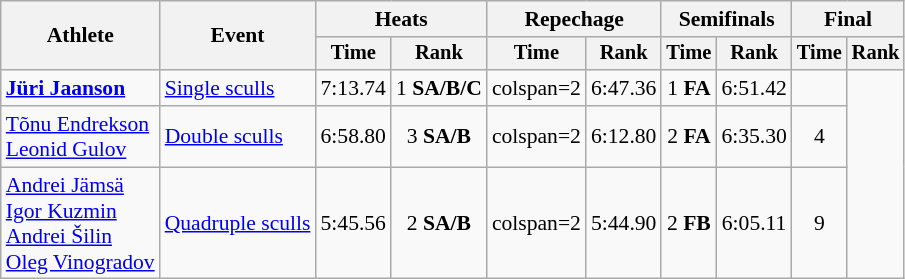<table class="wikitable" style="font-size:90%;">
<tr>
<th rowspan="2">Athlete</th>
<th rowspan="2">Event</th>
<th colspan="2">Heats</th>
<th colspan="2">Repechage</th>
<th colspan="2">Semifinals</th>
<th colspan="2">Final</th>
</tr>
<tr style="font-size:95%">
<th>Time</th>
<th>Rank</th>
<th>Time</th>
<th>Rank</th>
<th>Time</th>
<th>Rank</th>
<th>Time</th>
<th>Rank</th>
</tr>
<tr align=center>
<td align=left><strong><a href='#'>Jüri Jaanson</a></strong></td>
<td align=left><a href='#'>Single sculls</a></td>
<td>7:13.74</td>
<td>1 <strong>SA/B/C</strong></td>
<td>colspan=2 </td>
<td>6:47.36</td>
<td>1 <strong>FA</strong></td>
<td>6:51.42</td>
<td></td>
</tr>
<tr align=center>
<td align=left><a href='#'>Tõnu Endrekson</a><br><a href='#'>Leonid Gulov</a></td>
<td align=left><a href='#'>Double sculls</a></td>
<td>6:58.80</td>
<td>3 <strong>SA/B</strong></td>
<td>colspan=2 </td>
<td>6:12.80</td>
<td>2 <strong>FA</strong></td>
<td>6:35.30</td>
<td>4</td>
</tr>
<tr align=center>
<td align=left><a href='#'>Andrei Jämsä</a><br><a href='#'>Igor Kuzmin</a><br><a href='#'>Andrei Šilin</a><br><a href='#'>Oleg Vinogradov</a></td>
<td align=left><a href='#'>Quadruple sculls</a></td>
<td>5:45.56</td>
<td>2 <strong>SA/B</strong></td>
<td>colspan=2 </td>
<td>5:44.90</td>
<td>2 <strong>FB</strong></td>
<td>6:05.11</td>
<td>9</td>
</tr>
</table>
